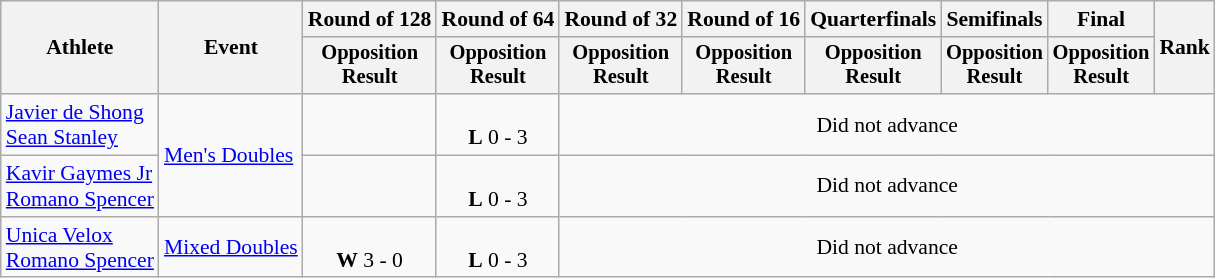<table class="wikitable" style="font-size:90%">
<tr>
<th rowspan=2>Athlete</th>
<th rowspan=2>Event</th>
<th>Round of 128</th>
<th>Round of 64</th>
<th>Round of 32</th>
<th>Round of 16</th>
<th>Quarterfinals</th>
<th>Semifinals</th>
<th>Final</th>
<th rowspan=2>Rank</th>
</tr>
<tr style="font-size:95%">
<th>Opposition<br>Result</th>
<th>Opposition<br>Result</th>
<th>Opposition<br>Result</th>
<th>Opposition<br>Result</th>
<th>Opposition<br>Result</th>
<th>Opposition<br>Result</th>
<th>Opposition<br>Result</th>
</tr>
<tr align=center>
<td align=left><a href='#'>Javier de Shong</a><br><a href='#'>Sean Stanley</a></td>
<td align=left rowspan=2><a href='#'>Men's Doubles</a></td>
<td></td>
<td><br><strong>L</strong> 0 - 3</td>
<td colspan=6>Did not advance</td>
</tr>
<tr align=center>
<td align=left><a href='#'>Kavir Gaymes Jr</a><br><a href='#'>Romano Spencer</a></td>
<td></td>
<td><br><strong>L</strong> 0 - 3</td>
<td colspan=6>Did not advance</td>
</tr>
<tr align=center>
<td align=left><a href='#'>Unica Velox</a><br><a href='#'>Romano Spencer</a></td>
<td align=left><a href='#'>Mixed Doubles</a></td>
<td><br><strong>W</strong> 3 - 0</td>
<td><br><strong>L</strong> 0 - 3</td>
<td colspan=6>Did not advance</td>
</tr>
</table>
